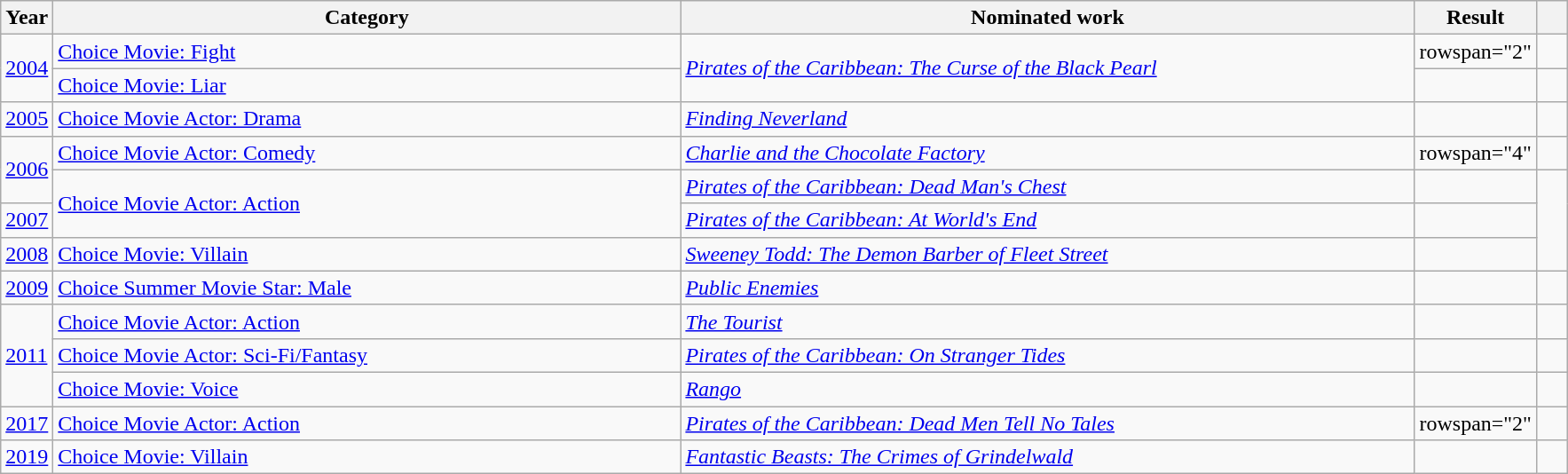<table class="wikitable sortable">
<tr>
<th scope="col" style="width:1em;">Year</th>
<th scope="col" style="width:29em;">Category</th>
<th scope="col" style="width:34em;">Nominated work</th>
<th scope="col" style="width:5em;">Result</th>
<th scope="col" class="unsortable" style="width:1em;"></th>
</tr>
<tr>
<td rowspan="2"><a href='#'>2004</a></td>
<td><a href='#'>Choice Movie: Fight</a> </td>
<td rowspan="2"><em><a href='#'>Pirates of the Caribbean: The Curse of the Black Pearl</a></em></td>
<td>rowspan="2" </td>
<td></td>
</tr>
<tr>
<td><a href='#'>Choice Movie: Liar</a></td>
<td></td>
</tr>
<tr>
<td><a href='#'>2005</a></td>
<td><a href='#'>Choice Movie Actor: Drama</a></td>
<td><em><a href='#'>Finding Neverland</a></em></td>
<td></td>
<td></td>
</tr>
<tr>
<td rowspan="2"><a href='#'>2006</a></td>
<td><a href='#'>Choice Movie Actor: Comedy</a></td>
<td><em><a href='#'>Charlie and the Chocolate Factory</a></em></td>
<td>rowspan="4" </td>
<td></td>
</tr>
<tr>
<td rowspan="2"><a href='#'>Choice Movie Actor: Action</a></td>
<td><em><a href='#'>Pirates of the Caribbean: Dead Man's Chest</a></em></td>
<td></td>
</tr>
<tr>
<td><a href='#'>2007</a></td>
<td><em><a href='#'>Pirates of the Caribbean: At World's End</a></em></td>
<td></td>
</tr>
<tr>
<td><a href='#'>2008</a></td>
<td><a href='#'>Choice Movie: Villain</a></td>
<td><em><a href='#'>Sweeney Todd: The Demon Barber of Fleet Street</a></em></td>
<td></td>
</tr>
<tr>
<td><a href='#'>2009</a></td>
<td><a href='#'>Choice Summer Movie Star: Male</a></td>
<td><em><a href='#'>Public Enemies</a></em></td>
<td></td>
<td></td>
</tr>
<tr>
<td rowspan="3"><a href='#'>2011</a></td>
<td><a href='#'>Choice Movie Actor: Action</a></td>
<td><em><a href='#'>The Tourist</a></em></td>
<td></td>
<td></td>
</tr>
<tr>
<td><a href='#'>Choice Movie Actor: Sci-Fi/Fantasy</a></td>
<td><em><a href='#'>Pirates of the Caribbean: On Stranger Tides</a></em></td>
<td></td>
<td></td>
</tr>
<tr>
<td><a href='#'>Choice Movie: Voice</a></td>
<td><em><a href='#'>Rango</a></em></td>
<td></td>
<td></td>
</tr>
<tr>
<td><a href='#'>2017</a></td>
<td><a href='#'>Choice Movie Actor: Action</a></td>
<td><em><a href='#'>Pirates of the Caribbean: Dead Men Tell No Tales</a></em></td>
<td>rowspan="2" </td>
<td></td>
</tr>
<tr>
<td><a href='#'>2019</a></td>
<td><a href='#'>Choice Movie: Villain</a></td>
<td><em><a href='#'>Fantastic Beasts: The Crimes of Grindelwald</a></em></td>
<td></td>
</tr>
</table>
